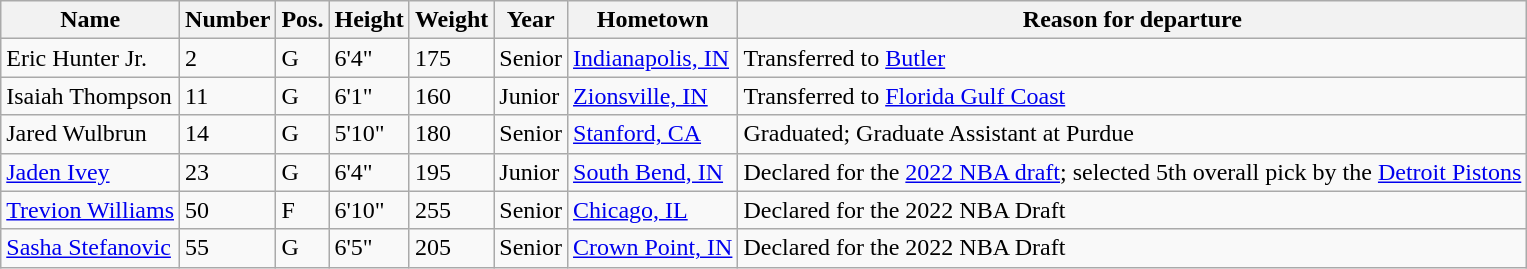<table class="wikitable sortable" border="1">
<tr align=center>
<th>Name</th>
<th>Number</th>
<th>Pos.</th>
<th>Height</th>
<th>Weight</th>
<th>Year</th>
<th>Hometown</th>
<th>Reason for departure</th>
</tr>
<tr>
<td>Eric Hunter Jr.</td>
<td>2</td>
<td>G</td>
<td>6'4"</td>
<td>175</td>
<td>Senior</td>
<td><a href='#'>Indianapolis, IN</a></td>
<td>Transferred to <a href='#'>Butler</a></td>
</tr>
<tr>
<td>Isaiah Thompson</td>
<td>11</td>
<td>G</td>
<td>6'1"</td>
<td>160</td>
<td>Junior</td>
<td><a href='#'>Zionsville, IN</a></td>
<td>Transferred to <a href='#'>Florida Gulf Coast</a></td>
</tr>
<tr>
<td>Jared Wulbrun</td>
<td>14</td>
<td>G</td>
<td>5'10"</td>
<td>180</td>
<td>Senior</td>
<td><a href='#'>Stanford, CA</a></td>
<td>Graduated; Graduate Assistant at Purdue</td>
</tr>
<tr>
<td><a href='#'>Jaden Ivey</a></td>
<td>23</td>
<td>G</td>
<td>6'4"</td>
<td>195</td>
<td>Junior</td>
<td><a href='#'>South Bend, IN</a></td>
<td>Declared for the <a href='#'>2022 NBA draft</a>; selected 5th overall pick by the <a href='#'>Detroit Pistons</a></td>
</tr>
<tr>
<td><a href='#'>Trevion Williams</a></td>
<td>50</td>
<td>F</td>
<td>6'10"</td>
<td>255</td>
<td>Senior</td>
<td><a href='#'>Chicago, IL</a></td>
<td>Declared for the 2022 NBA Draft</td>
</tr>
<tr>
<td><a href='#'>Sasha Stefanovic</a></td>
<td>55</td>
<td>G</td>
<td>6'5"</td>
<td>205</td>
<td>Senior</td>
<td><a href='#'>Crown Point, IN</a></td>
<td>Declared for the 2022 NBA Draft</td>
</tr>
</table>
